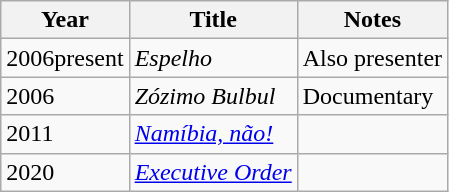<table class="wikitable sortable">
<tr>
<th>Year</th>
<th>Title</th>
<th>Notes</th>
</tr>
<tr>
<td>2006present</td>
<td><em>Espelho</em></td>
<td>Also presenter </td>
</tr>
<tr>
<td>2006</td>
<td><em>Zózimo Bulbul</em></td>
<td>Documentary</td>
</tr>
<tr>
<td>2011</td>
<td><em><a href='#'>Namíbia, não!</a></em></td>
<td></td>
</tr>
<tr>
<td>2020</td>
<td><em><a href='#'>Executive Order</a></em></td>
<td></td>
</tr>
</table>
